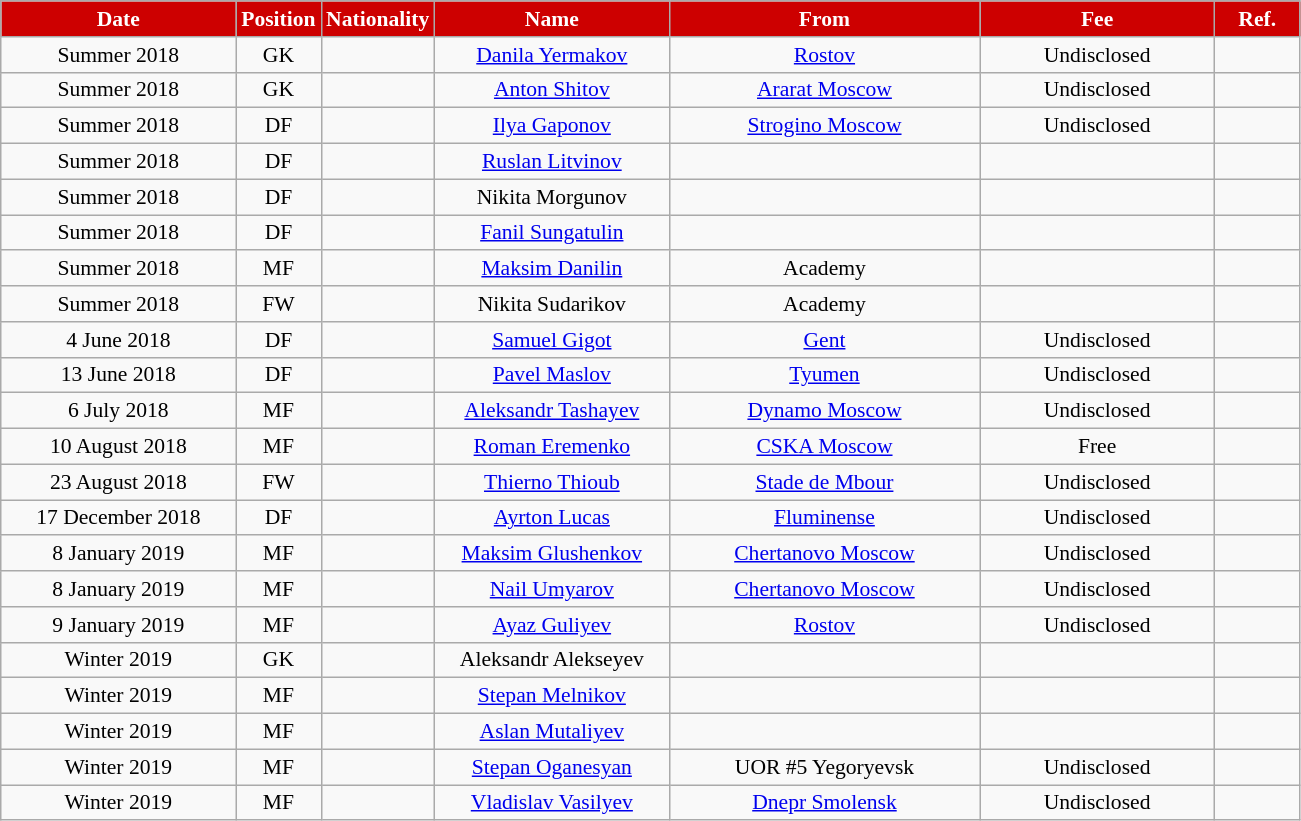<table class="wikitable"  style="text-align:center; font-size:90%; ">
<tr>
<th style="background:#CD0000; color:white; width:150px;">Date</th>
<th style="background:#CD0000; color:white; width:50px;">Position</th>
<th style="background:#CD0000; color:white; width:50px;">Nationality</th>
<th style="background:#CD0000; color:white; width:150px;">Name</th>
<th style="background:#CD0000; color:white; width:200px;">From</th>
<th style="background:#CD0000; color:white; width:150px;">Fee</th>
<th style="background:#CD0000; color:white; width:50px;">Ref.</th>
</tr>
<tr>
<td>Summer 2018</td>
<td>GK</td>
<td></td>
<td><a href='#'>Danila Yermakov</a></td>
<td><a href='#'>Rostov</a></td>
<td>Undisclosed</td>
<td></td>
</tr>
<tr>
<td>Summer 2018</td>
<td>GK</td>
<td></td>
<td><a href='#'>Anton Shitov</a></td>
<td><a href='#'>Ararat Moscow</a></td>
<td>Undisclosed</td>
<td></td>
</tr>
<tr>
<td>Summer 2018</td>
<td>DF</td>
<td></td>
<td><a href='#'>Ilya Gaponov</a></td>
<td><a href='#'>Strogino Moscow</a></td>
<td>Undisclosed</td>
<td></td>
</tr>
<tr>
<td>Summer 2018</td>
<td>DF</td>
<td></td>
<td><a href='#'>Ruslan Litvinov</a></td>
<td></td>
<td></td>
<td></td>
</tr>
<tr>
<td>Summer 2018</td>
<td>DF</td>
<td></td>
<td>Nikita Morgunov</td>
<td></td>
<td></td>
<td></td>
</tr>
<tr>
<td>Summer 2018</td>
<td>DF</td>
<td></td>
<td><a href='#'>Fanil Sungatulin</a></td>
<td></td>
<td></td>
<td></td>
</tr>
<tr>
<td>Summer 2018</td>
<td>MF</td>
<td></td>
<td><a href='#'>Maksim Danilin</a></td>
<td>Academy</td>
<td></td>
<td></td>
</tr>
<tr>
<td>Summer 2018</td>
<td>FW</td>
<td></td>
<td>Nikita Sudarikov</td>
<td>Academy</td>
<td></td>
<td></td>
</tr>
<tr>
<td>4 June 2018</td>
<td>DF</td>
<td></td>
<td><a href='#'>Samuel Gigot</a></td>
<td><a href='#'>Gent</a></td>
<td>Undisclosed</td>
<td></td>
</tr>
<tr>
<td>13 June 2018</td>
<td>DF</td>
<td></td>
<td><a href='#'>Pavel Maslov</a></td>
<td><a href='#'>Tyumen</a></td>
<td>Undisclosed</td>
<td></td>
</tr>
<tr>
<td>6 July 2018</td>
<td>MF</td>
<td></td>
<td><a href='#'>Aleksandr Tashayev</a></td>
<td><a href='#'>Dynamo Moscow</a></td>
<td>Undisclosed</td>
<td></td>
</tr>
<tr>
<td>10 August 2018</td>
<td>MF</td>
<td></td>
<td><a href='#'>Roman Eremenko</a></td>
<td><a href='#'>CSKA Moscow</a></td>
<td>Free</td>
<td></td>
</tr>
<tr>
<td>23 August 2018</td>
<td>FW</td>
<td></td>
<td><a href='#'>Thierno Thioub</a></td>
<td><a href='#'>Stade de Mbour</a></td>
<td>Undisclosed</td>
<td></td>
</tr>
<tr>
<td>17 December 2018</td>
<td>DF</td>
<td></td>
<td><a href='#'>Ayrton Lucas</a></td>
<td><a href='#'>Fluminense</a></td>
<td>Undisclosed</td>
<td></td>
</tr>
<tr>
<td>8 January 2019</td>
<td>MF</td>
<td></td>
<td><a href='#'>Maksim Glushenkov</a></td>
<td><a href='#'>Chertanovo Moscow</a></td>
<td>Undisclosed</td>
<td></td>
</tr>
<tr>
<td>8 January 2019</td>
<td>MF</td>
<td></td>
<td><a href='#'>Nail Umyarov</a></td>
<td><a href='#'>Chertanovo Moscow</a></td>
<td>Undisclosed</td>
<td></td>
</tr>
<tr>
<td>9 January 2019</td>
<td>MF</td>
<td></td>
<td><a href='#'>Ayaz Guliyev</a></td>
<td><a href='#'>Rostov</a></td>
<td>Undisclosed</td>
<td></td>
</tr>
<tr>
<td>Winter 2019</td>
<td>GK</td>
<td></td>
<td>Aleksandr Alekseyev</td>
<td></td>
<td></td>
<td></td>
</tr>
<tr>
<td>Winter 2019</td>
<td>MF</td>
<td></td>
<td><a href='#'>Stepan Melnikov</a></td>
<td></td>
<td></td>
<td></td>
</tr>
<tr>
<td>Winter 2019</td>
<td>MF</td>
<td></td>
<td><a href='#'>Aslan Mutaliyev</a></td>
<td></td>
<td></td>
<td></td>
</tr>
<tr>
<td>Winter 2019</td>
<td>MF</td>
<td></td>
<td><a href='#'>Stepan Oganesyan</a></td>
<td>UOR #5 Yegoryevsk</td>
<td>Undisclosed</td>
<td></td>
</tr>
<tr>
<td>Winter 2019</td>
<td>MF</td>
<td></td>
<td><a href='#'>Vladislav Vasilyev</a></td>
<td><a href='#'>Dnepr Smolensk</a></td>
<td>Undisclosed</td>
<td></td>
</tr>
</table>
